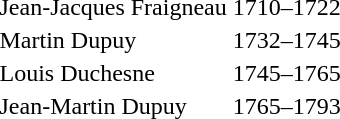<table>
<tr>
<td>Jean-Jacques Fraigneau</td>
<td>1710–1722</td>
</tr>
<tr>
<td>Martin Dupuy</td>
<td>1732–1745</td>
</tr>
<tr>
<td>Louis Duchesne</td>
<td>1745–1765</td>
</tr>
<tr>
<td>Jean-Martin Dupuy</td>
<td>1765–1793</td>
</tr>
</table>
